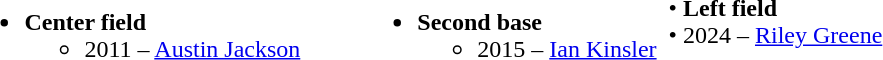<table>
<tr>
<td valign='top'><br><ul><li><strong>Center field</strong><ul><li>2011 – <a href='#'>Austin Jackson</a></li></ul></li></ul></td>
<td width="30"></td>
<td valign="top"><br><ul><li><strong>Second base</strong><ul><li>2015 – <a href='#'>Ian Kinsler</a></li></ul></li></ul></td>
<td></td>
<td>• <strong>Left field</strong><br>• 2024 – <a href='#'>Riley Greene</a></td>
</tr>
</table>
